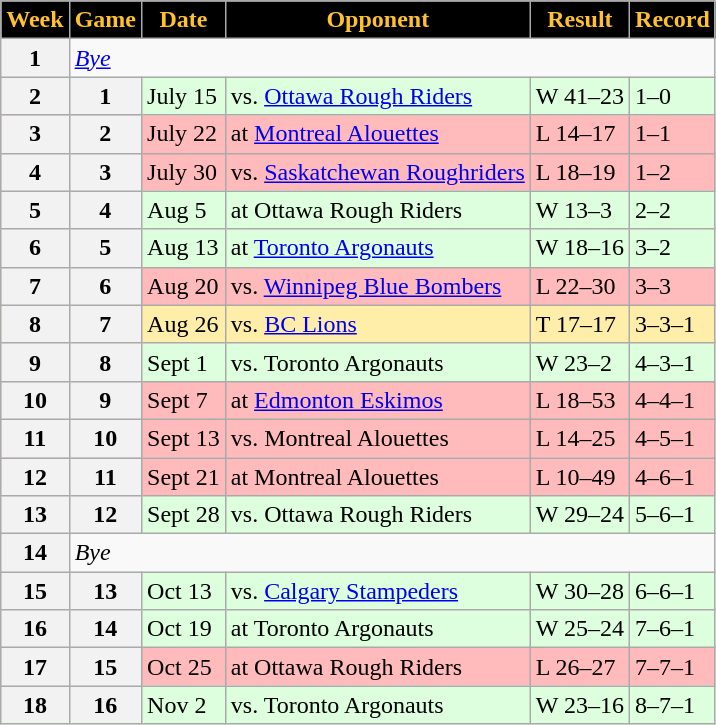<table class="wikitable sortable">
<tr>
<th style="background:black;color:#FFC12D;">Week</th>
<th style="background:black;color:#FFC12D;">Game</th>
<th style="background:black;color:#FFC12D;">Date</th>
<th style="background:black;color:#FFC12D;">Opponent</th>
<th style="background:black;color:#FFC12D;">Result</th>
<th style="background:black;color:#FFC12D;">Record</th>
</tr>
<tr>
<th>1</th>
<td colspan=7><em><a href='#'>Bye</a></em></td>
</tr>
<tr style="background:#ddffdd">
<th>2</th>
<th>1</th>
<td>July 15</td>
<td>vs. <a href='#'>Ottawa Rough Riders</a></td>
<td>W 41–23</td>
<td>1–0</td>
</tr>
<tr style="background:#ffbbbb">
<th>3</th>
<th>2</th>
<td>July 22</td>
<td>at <a href='#'>Montreal Alouettes</a></td>
<td>L 14–17</td>
<td>1–1</td>
</tr>
<tr style="background:#ffbbbb">
<th>4</th>
<th>3</th>
<td>July 30</td>
<td>vs. <a href='#'>Saskatchewan Roughriders</a></td>
<td>L 18–19</td>
<td>1–2</td>
</tr>
<tr style="background:#ddffdd">
<th>5</th>
<th>4</th>
<td>Aug 5</td>
<td>at Ottawa Rough Riders</td>
<td>W 13–3</td>
<td>2–2</td>
</tr>
<tr style="background:#ddffdd">
<th>6</th>
<th>5</th>
<td>Aug 13</td>
<td>at <a href='#'>Toronto Argonauts</a></td>
<td>W 18–16</td>
<td>3–2</td>
</tr>
<tr style="background:#ffbbbb">
<th>7</th>
<th>6</th>
<td>Aug 20</td>
<td>vs. <a href='#'>Winnipeg Blue Bombers</a></td>
<td>L 22–30</td>
<td>3–3</td>
</tr>
<tr style="background:#ffeeaa">
<th>8</th>
<th>7</th>
<td>Aug 26</td>
<td>vs. <a href='#'>BC Lions</a></td>
<td>T 17–17</td>
<td>3–3–1</td>
</tr>
<tr style="background:#ddffdd">
<th>9</th>
<th>8</th>
<td>Sept 1</td>
<td>vs. Toronto Argonauts</td>
<td>W 23–2</td>
<td>4–3–1</td>
</tr>
<tr style="background:#ffbbbb">
<th>10</th>
<th>9</th>
<td>Sept 7</td>
<td>at <a href='#'>Edmonton Eskimos</a></td>
<td>L 18–53</td>
<td>4–4–1</td>
</tr>
<tr style="background:#ffbbbb">
<th>11</th>
<th>10</th>
<td>Sept 13</td>
<td>vs. Montreal Alouettes</td>
<td>L 14–25</td>
<td>4–5–1</td>
</tr>
<tr style="background:#ffbbbb">
<th>12</th>
<th>11</th>
<td>Sept 21</td>
<td>at Montreal Alouettes</td>
<td>L 10–49</td>
<td>4–6–1</td>
</tr>
<tr style="background:#ddffdd">
<th>13</th>
<th>12</th>
<td>Sept 28</td>
<td>vs. Ottawa Rough Riders</td>
<td>W 29–24</td>
<td>5–6–1</td>
</tr>
<tr>
<th>14</th>
<td colspan=7><em>Bye</em></td>
</tr>
<tr style="background:#ddffdd">
<th>15</th>
<th>13</th>
<td>Oct 13</td>
<td>vs. <a href='#'>Calgary Stampeders</a></td>
<td>W 30–28</td>
<td>6–6–1</td>
</tr>
<tr style="background:#ddffdd">
<th>16</th>
<th>14</th>
<td>Oct 19</td>
<td>at Toronto Argonauts</td>
<td>W 25–24</td>
<td>7–6–1</td>
</tr>
<tr style="background:#ffbbbb">
<th>17</th>
<th>15</th>
<td>Oct 25</td>
<td>at Ottawa Rough Riders</td>
<td>L 26–27</td>
<td>7–7–1</td>
</tr>
<tr style="background:#ddffdd">
<th>18</th>
<th>16</th>
<td>Nov 2</td>
<td>vs. Toronto Argonauts</td>
<td>W 23–16</td>
<td>8–7–1</td>
</tr>
</table>
